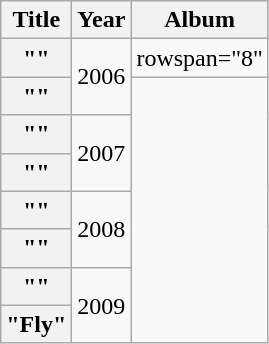<table class="wikitable plainrowheaders" style="text-align:center;">
<tr>
<th scope="col">Title</th>
<th scope="col">Year</th>
<th scope="col">Album</th>
</tr>
<tr>
<th scope="row">""</th>
<td rowspan="2">2006</td>
<td>rowspan="8" </td>
</tr>
<tr>
<th scope="row">""</th>
</tr>
<tr>
<th scope="row">""<br></th>
<td rowspan="2">2007</td>
</tr>
<tr>
<th scope="row">""</th>
</tr>
<tr>
<th scope="row">""<br></th>
<td rowspan="2">2008</td>
</tr>
<tr>
<th scope="row">""<br></th>
</tr>
<tr>
<th scope="row">""</th>
<td rowspan="2">2009</td>
</tr>
<tr>
<th scope="row">"Fly"<br></th>
</tr>
</table>
